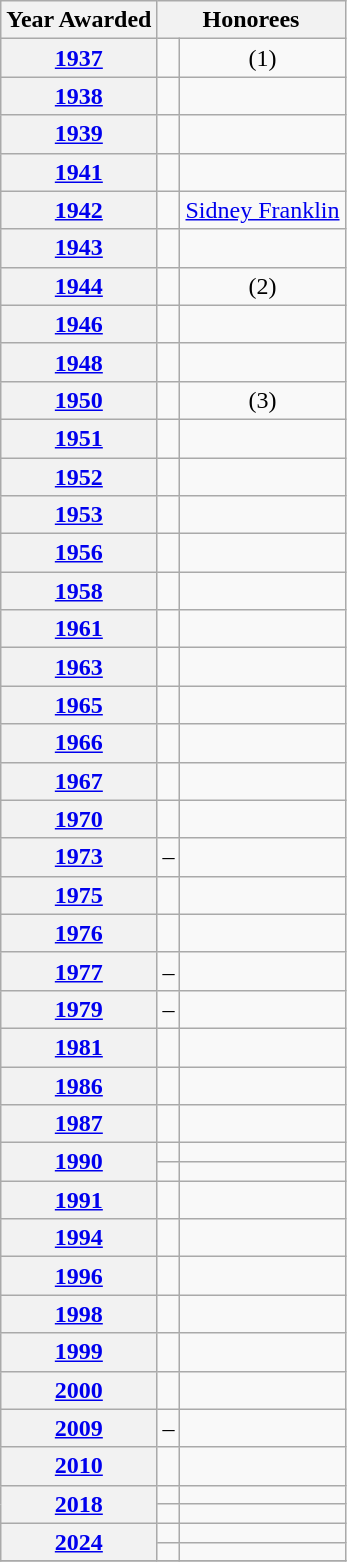<table class="wikitable sortable plainrowheaders" style="text-align:center;">
<tr>
<th scope="col">Year Awarded</th>
<th colspan="2" scope="col" class="unsortable">Honorees</th>
</tr>
<tr>
<th><a href='#'>1937</a></th>
<td></td>
<td scope="row"> (1)</td>
</tr>
<tr>
<th><a href='#'>1938</a></th>
<td></td>
<td scope="row"></td>
</tr>
<tr>
<th><a href='#'>1939</a></th>
<td></td>
<td scope="row"></td>
</tr>
<tr>
<th><a href='#'>1941</a></th>
<td></td>
<td scope="row"></td>
</tr>
<tr>
<th><a href='#'>1942</a></th>
<td></td>
<td scope="row"><a href='#'>Sidney Franklin</a></td>
</tr>
<tr>
<th><a href='#'>1943</a></th>
<td></td>
<td scope="row"></td>
</tr>
<tr>
<th><a href='#'>1944</a></th>
<td></td>
<td scope="row"> (2)</td>
</tr>
<tr>
<th><a href='#'>1946</a></th>
<td></td>
<td scope="row"></td>
</tr>
<tr>
<th><a href='#'>1948</a></th>
<td></td>
<td scope="row"></td>
</tr>
<tr>
<th><a href='#'>1950</a></th>
<td></td>
<td scope="row"> (3)</td>
</tr>
<tr>
<th><a href='#'>1951</a></th>
<td></td>
<td scope="row"></td>
</tr>
<tr>
<th><a href='#'>1952</a></th>
<td></td>
<td scope="row"></td>
</tr>
<tr>
<th><a href='#'>1953</a></th>
<td></td>
<td scope="row"></td>
</tr>
<tr>
<th><a href='#'>1956</a></th>
<td></td>
<td scope="row"></td>
</tr>
<tr>
<th><a href='#'>1958</a></th>
<td></td>
<td scope="row"></td>
</tr>
<tr>
<th><a href='#'>1961</a></th>
<td></td>
<td scope="row"></td>
</tr>
<tr>
<th><a href='#'>1963</a></th>
<td></td>
<td scope="row"></td>
</tr>
<tr>
<th><a href='#'>1965</a></th>
<td></td>
<td scope="row"></td>
</tr>
<tr>
<th><a href='#'>1966</a></th>
<td></td>
<td scope="row"></td>
</tr>
<tr>
<th><a href='#'>1967</a></th>
<td></td>
<td scope="row"></td>
</tr>
<tr>
<th><a href='#'>1970</a></th>
<td></td>
<td scope="row"></td>
</tr>
<tr>
<th><a href='#'>1973</a></th>
<td>–</td>
<td scope="row"></td>
</tr>
<tr>
<th><a href='#'>1975</a></th>
<td></td>
<td scope="row"></td>
</tr>
<tr>
<th><a href='#'>1976</a></th>
<td></td>
<td scope="row"></td>
</tr>
<tr>
<th><a href='#'>1977</a></th>
<td>–</td>
<td scope="row"></td>
</tr>
<tr>
<th><a href='#'>1979</a></th>
<td>–</td>
<td scope="row"></td>
</tr>
<tr>
<th><a href='#'>1981</a></th>
<td></td>
<td scope="row"></td>
</tr>
<tr>
<th><a href='#'>1986</a></th>
<td></td>
<td scope="row"></td>
</tr>
<tr>
<th><a href='#'>1987</a></th>
<td></td>
<td scope="row"></td>
</tr>
<tr>
<th rowspan="2"><a href='#'>1990</a></th>
<td></td>
<td scope="row"></td>
</tr>
<tr>
<td></td>
<td scope="row"></td>
</tr>
<tr>
<th><a href='#'>1991</a></th>
<td></td>
<td scope="row"></td>
</tr>
<tr>
<th><a href='#'>1994</a></th>
<td></td>
<td scope="row"></td>
</tr>
<tr>
<th><a href='#'>1996</a></th>
<td></td>
<td scope="row"></td>
</tr>
<tr>
<th><a href='#'>1998</a></th>
<td></td>
<td scope="row"></td>
</tr>
<tr>
<th><a href='#'>1999</a></th>
<td></td>
<td scope="row"></td>
</tr>
<tr>
<th><a href='#'>2000</a></th>
<td></td>
<td scope="row"></td>
</tr>
<tr>
<th><a href='#'>2009</a></th>
<td>–</td>
<td scope="row"></td>
</tr>
<tr>
<th><a href='#'>2010</a></th>
<td></td>
<td scope="row"></td>
</tr>
<tr>
<th rowspan="2"><a href='#'>2018</a></th>
<td></td>
<td scope="row"></td>
</tr>
<tr>
<td></td>
<td scope="row"></td>
</tr>
<tr>
<th rowspan="2"><a href='#'>2024</a></th>
<td></td>
<td scope="row"></td>
</tr>
<tr>
<td></td>
<td scope="row"></td>
</tr>
<tr>
</tr>
</table>
